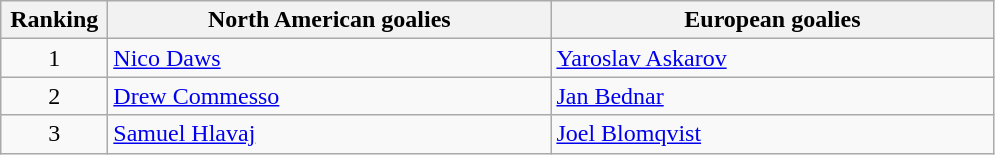<table class="wikitable">
<tr>
<th style="width:4em;">Ranking</th>
<th style="width:18em;">North American goalies</th>
<th style="width:18em;">European goalies</th>
</tr>
<tr>
<td style="text-align:center;">1</td>
<td> <a href='#'>Nico Daws</a></td>
<td> <a href='#'>Yaroslav Askarov</a></td>
</tr>
<tr>
<td style="text-align:center;">2</td>
<td> <a href='#'>Drew Commesso</a></td>
<td> <a href='#'>Jan Bednar</a></td>
</tr>
<tr>
<td style="text-align:center;">3</td>
<td> <a href='#'>Samuel Hlavaj</a></td>
<td> <a href='#'>Joel Blomqvist</a></td>
</tr>
</table>
